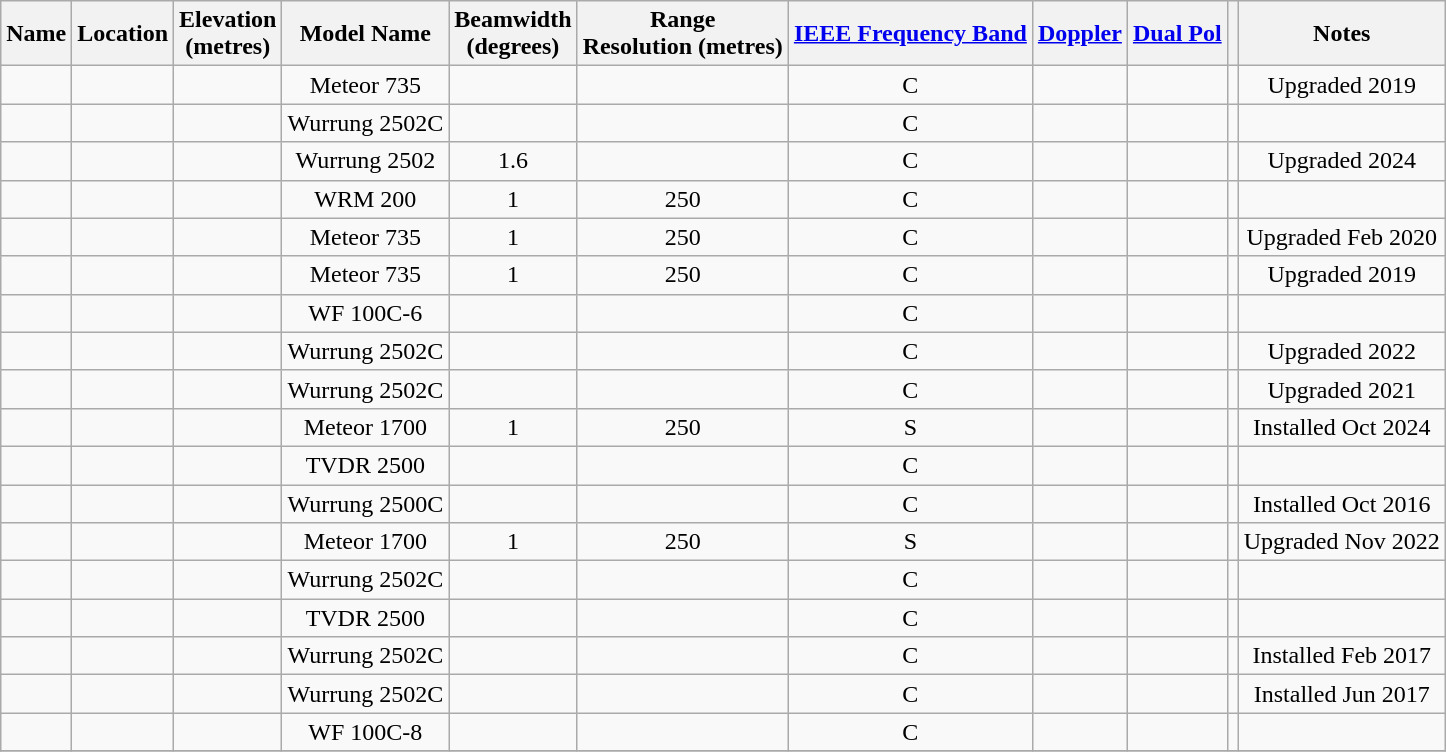<table class="wikitable sortable" style="text-align:center">
<tr>
<th>Name</th>
<th>Location</th>
<th>Elevation<br>(metres)</th>
<th>Model Name</th>
<th>Beamwidth<br>(degrees)</th>
<th>Range<br>Resolution (metres)</th>
<th><a href='#'>IEEE Frequency Band</a></th>
<th><a href='#'>Doppler</a></th>
<th><a href='#'>Dual Pol</a></th>
<th></th>
<th>Notes</th>
</tr>
<tr>
<td></td>
<td></td>
<td></td>
<td>Meteor 735</td>
<td></td>
<td></td>
<td>C</td>
<td></td>
<td></td>
<td></td>
<td>Upgraded 2019</td>
</tr>
<tr>
<td></td>
<td></td>
<td></td>
<td>Wurrung 2502C</td>
<td></td>
<td></td>
<td>C</td>
<td></td>
<td></td>
<td></td>
<td></td>
</tr>
<tr>
<td></td>
<td></td>
<td></td>
<td>Wurrung 2502</td>
<td>1.6</td>
<td></td>
<td>C</td>
<td></td>
<td></td>
<td></td>
<td>Upgraded 2024</td>
</tr>
<tr>
<td></td>
<td></td>
<td></td>
<td>WRM 200</td>
<td>1</td>
<td>250</td>
<td>C</td>
<td></td>
<td></td>
<td></td>
<td></td>
</tr>
<tr>
<td></td>
<td></td>
<td></td>
<td>Meteor 735</td>
<td>1</td>
<td>250</td>
<td>C</td>
<td></td>
<td></td>
<td></td>
<td>Upgraded Feb 2020</td>
</tr>
<tr>
<td></td>
<td></td>
<td></td>
<td>Meteor 735</td>
<td>1</td>
<td>250</td>
<td>C</td>
<td></td>
<td></td>
<td></td>
<td>Upgraded 2019</td>
</tr>
<tr>
<td></td>
<td></td>
<td></td>
<td>WF 100C-6</td>
<td></td>
<td></td>
<td>C</td>
<td></td>
<td></td>
<td></td>
<td></td>
</tr>
<tr>
<td></td>
<td></td>
<td></td>
<td>Wurrung 2502C</td>
<td></td>
<td></td>
<td>C</td>
<td></td>
<td></td>
<td></td>
<td>Upgraded 2022</td>
</tr>
<tr>
<td></td>
<td></td>
<td></td>
<td>Wurrung 2502C</td>
<td></td>
<td></td>
<td>C</td>
<td></td>
<td></td>
<td></td>
<td>Upgraded 2021</td>
</tr>
<tr>
<td></td>
<td></td>
<td></td>
<td>Meteor 1700</td>
<td>1</td>
<td>250</td>
<td>S</td>
<td></td>
<td></td>
<td></td>
<td>Installed Oct 2024</td>
</tr>
<tr>
<td></td>
<td></td>
<td></td>
<td>TVDR 2500</td>
<td></td>
<td></td>
<td>C</td>
<td></td>
<td></td>
<td></td>
<td></td>
</tr>
<tr>
<td></td>
<td></td>
<td></td>
<td>Wurrung 2500C</td>
<td></td>
<td></td>
<td>C</td>
<td></td>
<td></td>
<td></td>
<td>Installed Oct 2016</td>
</tr>
<tr>
<td></td>
<td></td>
<td></td>
<td>Meteor 1700</td>
<td>1</td>
<td>250</td>
<td>S</td>
<td></td>
<td></td>
<td></td>
<td>Upgraded Nov 2022</td>
</tr>
<tr>
<td></td>
<td></td>
<td></td>
<td>Wurrung 2502C</td>
<td></td>
<td></td>
<td>C</td>
<td></td>
<td></td>
<td></td>
<td></td>
</tr>
<tr>
<td></td>
<td></td>
<td></td>
<td>TVDR 2500</td>
<td></td>
<td></td>
<td>C</td>
<td></td>
<td></td>
<td></td>
<td></td>
</tr>
<tr>
<td></td>
<td></td>
<td></td>
<td>Wurrung 2502C</td>
<td></td>
<td></td>
<td>C</td>
<td></td>
<td></td>
<td></td>
<td>Installed Feb 2017</td>
</tr>
<tr>
<td></td>
<td></td>
<td></td>
<td>Wurrung 2502C</td>
<td></td>
<td></td>
<td>C</td>
<td></td>
<td></td>
<td></td>
<td>Installed Jun 2017</td>
</tr>
<tr>
<td></td>
<td></td>
<td></td>
<td>WF 100C-8</td>
<td></td>
<td></td>
<td>C</td>
<td></td>
<td></td>
<td></td>
<td></td>
</tr>
<tr>
</tr>
</table>
